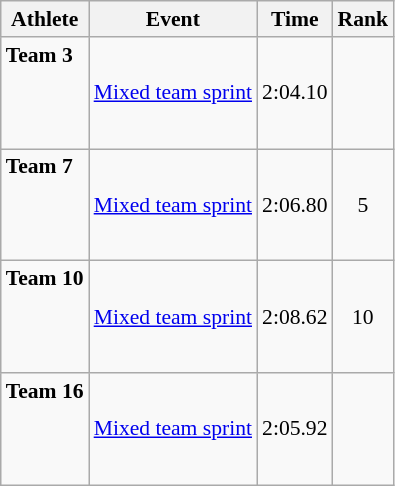<table class="wikitable" style="font-size:90%">
<tr>
<th>Athlete</th>
<th>Event</th>
<th>Time</th>
<th>Rank</th>
</tr>
<tr align=center>
<td align=left><strong>Team 3</strong><br><small><strong><br><br><br></strong></small></td>
<td align=left><a href='#'>Mixed team sprint</a></td>
<td>2:04.10</td>
<td></td>
</tr>
<tr align=center>
<td align=left><strong>Team 7</strong><br><small><br><br><br></small></td>
<td align=left><a href='#'>Mixed team sprint</a></td>
<td>2:06.80</td>
<td>5</td>
</tr>
<tr align=center>
<td align=left><strong>Team 10</strong><br><small><br><br><br></small></td>
<td align=left><a href='#'>Mixed team sprint</a></td>
<td>2:08.62</td>
<td>10</td>
</tr>
<tr align=center>
<td align=left><strong>Team 16</strong><br><small><strong><br><br><br></strong></small></td>
<td align=left><a href='#'>Mixed team sprint</a></td>
<td>2:05.92</td>
<td></td>
</tr>
</table>
